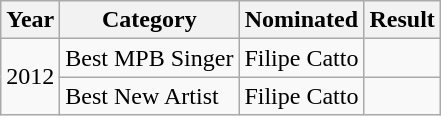<table class="wikitable">
<tr>
<th>Year</th>
<th>Category</th>
<th>Nominated</th>
<th>Result</th>
</tr>
<tr>
<td rowspan="2">2012</td>
<td>Best MPB Singer</td>
<td>Filipe Catto</td>
<td></td>
</tr>
<tr>
<td>Best New Artist</td>
<td>Filipe Catto</td>
<td></td>
</tr>
</table>
